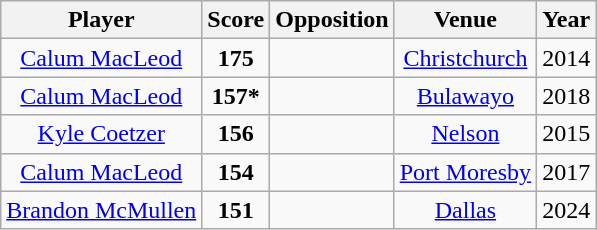<table class="wikitable sortable" style="text-align: center;">
<tr>
<th>Player</th>
<th>Score</th>
<th>Opposition</th>
<th>Venue</th>
<th>Year</th>
</tr>
<tr>
<td><a href='#'>Calum MacLeod</a></td>
<td><strong>175 </strong></td>
<td></td>
<td><a href='#'>Christchurch</a></td>
<td>2014</td>
</tr>
<tr>
<td><a href='#'>Calum MacLeod</a></td>
<td><strong>157*</strong></td>
<td></td>
<td><a href='#'>Bulawayo</a></td>
<td>2018</td>
</tr>
<tr>
<td><a href='#'>Kyle Coetzer</a></td>
<td><strong>156</strong></td>
<td></td>
<td><a href='#'>Nelson</a></td>
<td>2015</td>
</tr>
<tr>
<td><a href='#'>Calum MacLeod</a></td>
<td><strong>154 </strong></td>
<td></td>
<td><a href='#'>Port Moresby</a></td>
<td>2017</td>
</tr>
<tr>
<td><a href='#'>Brandon McMullen</a></td>
<td><strong>151</strong></td>
<td></td>
<td><a href='#'>Dallas</a></td>
<td>2024</td>
</tr>
</table>
